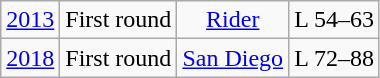<table class="wikitable">
<tr align="center">
<td><a href='#'>2013</a></td>
<td>First round</td>
<td><a href='#'>Rider</a></td>
<td>L 54–63</td>
</tr>
<tr align="center">
<td><a href='#'>2018</a></td>
<td>First round</td>
<td><a href='#'>San Diego</a></td>
<td>L 72–88</td>
</tr>
</table>
